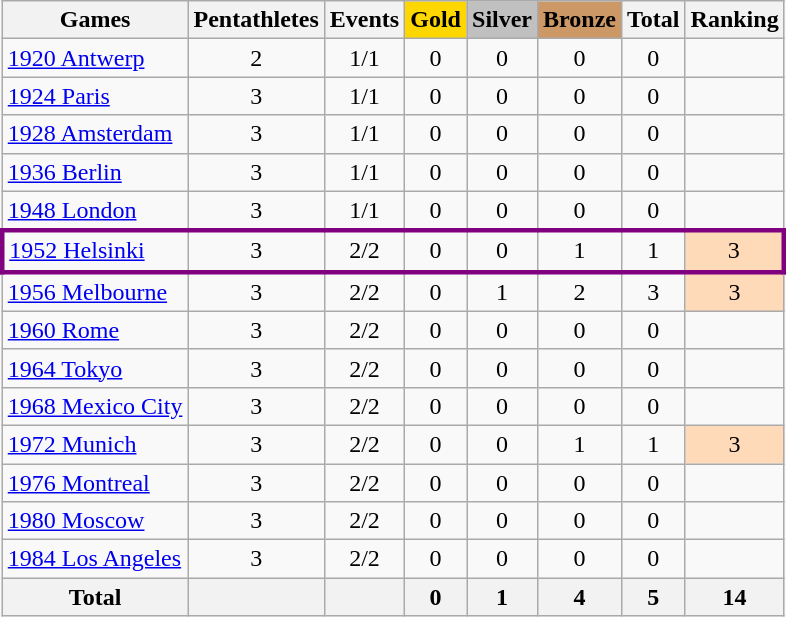<table class="wikitable sortable" style="text-align:center">
<tr>
<th>Games</th>
<th>Pentathletes</th>
<th>Events</th>
<th style="background-color:gold;">Gold</th>
<th style="background-color:silver;">Silver</th>
<th style="background-color:#c96;">Bronze</th>
<th>Total</th>
<th>Ranking</th>
</tr>
<tr>
<td align=left><a href='#'>1920 Antwerp</a></td>
<td>2</td>
<td>1/1</td>
<td>0</td>
<td>0</td>
<td>0</td>
<td>0</td>
<td></td>
</tr>
<tr>
<td align=left><a href='#'>1924 Paris</a></td>
<td>3</td>
<td>1/1</td>
<td>0</td>
<td>0</td>
<td>0</td>
<td>0</td>
<td></td>
</tr>
<tr>
<td align=left><a href='#'>1928 Amsterdam</a></td>
<td>3</td>
<td>1/1</td>
<td>0</td>
<td>0</td>
<td>0</td>
<td>0</td>
<td></td>
</tr>
<tr>
<td align=left><a href='#'>1936 Berlin</a></td>
<td>3</td>
<td>1/1</td>
<td>0</td>
<td>0</td>
<td>0</td>
<td>0</td>
<td></td>
</tr>
<tr>
<td align=left><a href='#'>1948 London</a></td>
<td>3</td>
<td>1/1</td>
<td>0</td>
<td>0</td>
<td>0</td>
<td>0</td>
<td></td>
</tr>
<tr align=center style="border: 3px solid purple">
<td align=left><a href='#'>1952 Helsinki</a></td>
<td>3</td>
<td>2/2</td>
<td>0</td>
<td>0</td>
<td>1</td>
<td>1</td>
<td bgcolor=ffdab9>3</td>
</tr>
<tr>
<td align=left><a href='#'>1956 Melbourne</a></td>
<td>3</td>
<td>2/2</td>
<td>0</td>
<td>1</td>
<td>2</td>
<td>3</td>
<td bgcolor=ffdab9>3</td>
</tr>
<tr>
<td align=left><a href='#'>1960 Rome</a></td>
<td>3</td>
<td>2/2</td>
<td>0</td>
<td>0</td>
<td>0</td>
<td>0</td>
<td></td>
</tr>
<tr>
<td align=left><a href='#'>1964 Tokyo</a></td>
<td>3</td>
<td>2/2</td>
<td>0</td>
<td>0</td>
<td>0</td>
<td>0</td>
<td></td>
</tr>
<tr>
<td align=left><a href='#'>1968 Mexico City</a></td>
<td>3</td>
<td>2/2</td>
<td>0</td>
<td>0</td>
<td>0</td>
<td>0</td>
<td></td>
</tr>
<tr>
<td align=left><a href='#'>1972 Munich</a></td>
<td>3</td>
<td>2/2</td>
<td>0</td>
<td>0</td>
<td>1</td>
<td>1</td>
<td bgcolor=ffdab9>3</td>
</tr>
<tr>
<td align=left><a href='#'>1976 Montreal</a></td>
<td>3</td>
<td>2/2</td>
<td>0</td>
<td>0</td>
<td>0</td>
<td>0</td>
<td></td>
</tr>
<tr>
<td align=left><a href='#'>1980 Moscow</a></td>
<td>3</td>
<td>2/2</td>
<td>0</td>
<td>0</td>
<td>0</td>
<td>0</td>
<td></td>
</tr>
<tr>
<td align=left><a href='#'>1984 Los Angeles</a></td>
<td>3</td>
<td>2/2</td>
<td>0</td>
<td>0</td>
<td>0</td>
<td>0</td>
<td></td>
</tr>
<tr>
<th>Total</th>
<th></th>
<th></th>
<th>0</th>
<th>1</th>
<th>4</th>
<th>5</th>
<th>14</th>
</tr>
</table>
